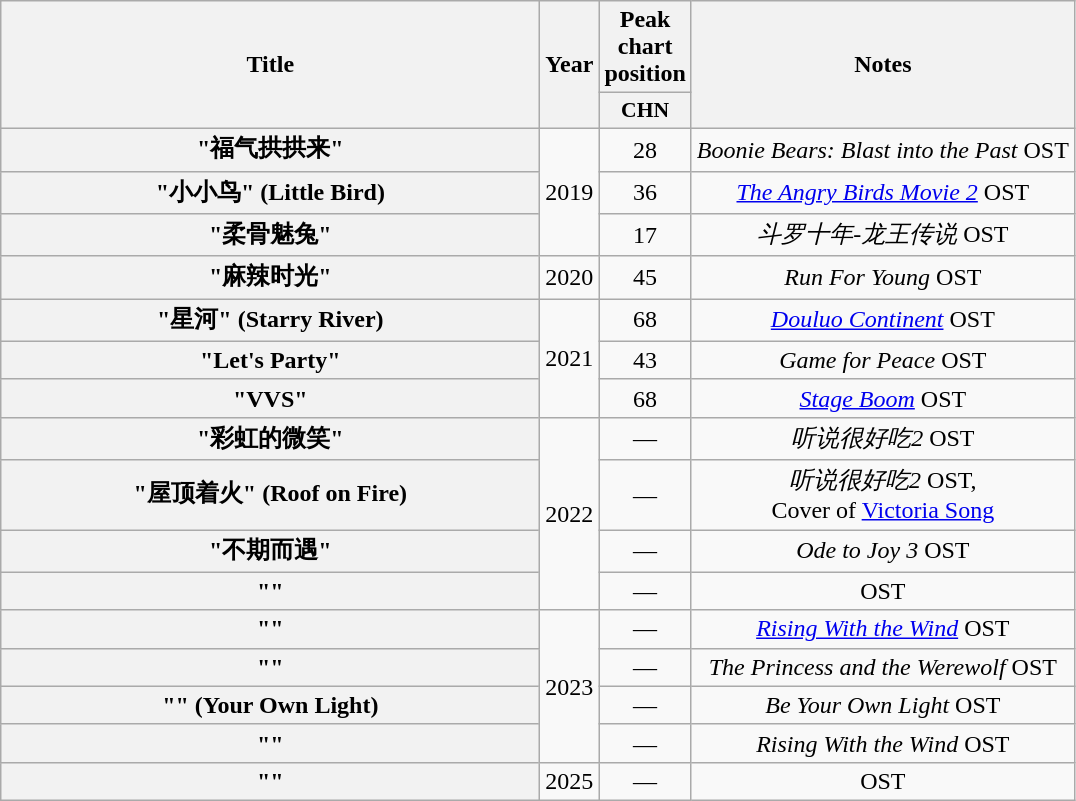<table class="wikitable plainrowheaders" style="text-align:center;">
<tr>
<th rowspan="2" scope="col" style="width:22em;">Title</th>
<th rowspan="2" scope="col">Year</th>
<th>Peak chart position</th>
<th rowspan="2" scope="col">Notes</th>
</tr>
<tr>
<th scope="col" style="width:3em;font-size:90%;">CHN<br></th>
</tr>
<tr>
<th scope="row">"福气拱拱来"<br></th>
<td rowspan="3">2019</td>
<td>28</td>
<td><em>Boonie Bears: Blast into the Past</em> OST</td>
</tr>
<tr>
<th scope="row">"小小鸟" (Little Bird)</th>
<td>36</td>
<td><em><a href='#'>The Angry Birds Movie 2</a></em> OST</td>
</tr>
<tr>
<th scope="row">"柔骨魅兔"</th>
<td>17</td>
<td><em>斗罗十年-龙王传说</em> OST</td>
</tr>
<tr>
<th scope="row">"麻辣时光"</th>
<td>2020</td>
<td>45</td>
<td><em>Run For Young</em> OST</td>
</tr>
<tr>
<th scope="row">"星河" (Starry River)</th>
<td rowspan="3">2021</td>
<td>68</td>
<td><em><a href='#'>Douluo Continent</a></em> OST</td>
</tr>
<tr>
<th scope="row">"Let's Party"</th>
<td>43</td>
<td><em>Game for Peace</em> OST</td>
</tr>
<tr>
<th scope="row">"VVS"<br></th>
<td>68</td>
<td><em><a href='#'>Stage Boom</a></em> OST</td>
</tr>
<tr>
<th scope="row">"彩虹的微笑"</th>
<td rowspan="4">2022</td>
<td>—</td>
<td><em>听说很好吃2</em> OST</td>
</tr>
<tr>
<th scope="row">"屋顶着火" (Roof on Fire)<br></th>
<td>—</td>
<td><em>听说很好吃2</em> OST,<br>Cover of <a href='#'>Victoria Song</a></td>
</tr>
<tr>
<th scope="row">"不期而遇"</th>
<td>—</td>
<td><em>Ode to Joy 3</em> OST</td>
</tr>
<tr>
<th scope="row">""<br></th>
<td>—</td>
<td><em></em> OST</td>
</tr>
<tr>
<th scope="row">""</th>
<td rowspan="4">2023</td>
<td>—</td>
<td><em><a href='#'>Rising With the Wind</a></em> OST</td>
</tr>
<tr>
<th scope="row">""</th>
<td>—</td>
<td><em>The Princess and the Werewolf</em> OST</td>
</tr>
<tr>
<th scope="row">"" (Your Own Light)</th>
<td>—</td>
<td><em>Be Your Own Light</em> OST</td>
</tr>
<tr>
<th scope="row">""</th>
<td>—</td>
<td><em>Rising With the Wind</em> OST</td>
</tr>
<tr>
<th scope="row">""</th>
<td>2025</td>
<td>—</td>
<td><em></em> OST</td>
</tr>
</table>
